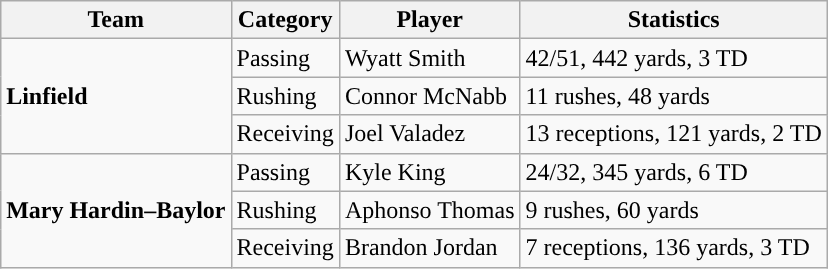<table class="wikitable" style="float: right;">
<tr>
<th>Team</th>
<th>Category</th>
<th>Player</th>
<th>Statistics</th>
</tr>
<tr>
<td rowspan=3><strong>Linfield</strong></td>
<td>Passing</td>
<td>Wyatt Smith</td>
<td>42/51, 442 yards, 3 TD</td>
</tr>
<tr>
<td>Rushing</td>
<td>Connor McNabb</td>
<td>11 rushes, 48 yards</td>
</tr>
<tr>
<td>Receiving</td>
<td>Joel Valadez</td>
<td>13 receptions, 121 yards, 2 TD</td>
</tr>
<tr>
<td rowspan=3><strong>Mary Hardin–Baylor</strong></td>
<td>Passing</td>
<td>Kyle King</td>
<td>24/32, 345 yards, 6 TD</td>
</tr>
<tr>
<td>Rushing</td>
<td>Aphonso Thomas</td>
<td>9 rushes, 60 yards</td>
</tr>
<tr>
<td>Receiving</td>
<td>Brandon Jordan</td>
<td>7 receptions, 136 yards, 3 TD</td>
</tr>
</table>
